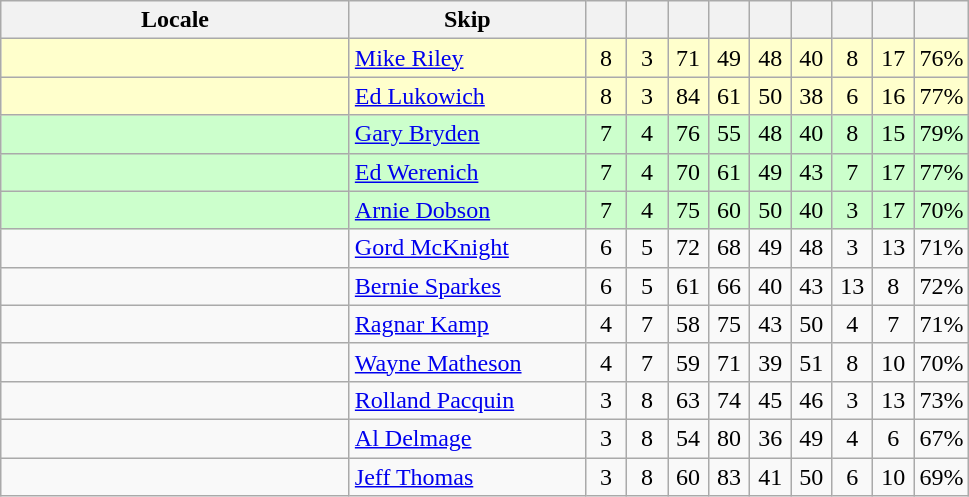<table class=wikitable style="text-align: center;">
<tr>
<th bgcolor="#efefef" width="225">Locale</th>
<th bgcolor="#efefef" width="150">Skip</th>
<th width=20></th>
<th width=20></th>
<th width=20></th>
<th width=20></th>
<th width=20></th>
<th width=20></th>
<th width=20></th>
<th width=20></th>
<th width=20></th>
</tr>
<tr bgcolor=#ffffcc>
<td style="text-align: left;"></td>
<td style="text-align: left;"><a href='#'>Mike Riley</a></td>
<td>8</td>
<td>3</td>
<td>71</td>
<td>49</td>
<td>48</td>
<td>40</td>
<td>8</td>
<td>17</td>
<td>76%</td>
</tr>
<tr bgcolor=#ffffcc>
<td style="text-align: left;"></td>
<td style="text-align: left;"><a href='#'>Ed Lukowich</a></td>
<td>8</td>
<td>3</td>
<td>84</td>
<td>61</td>
<td>50</td>
<td>38</td>
<td>6</td>
<td>16</td>
<td>77%</td>
</tr>
<tr bgcolor=#ccffcc>
<td style="text-align: left;"></td>
<td style="text-align: left;"><a href='#'>Gary Bryden</a></td>
<td>7</td>
<td>4</td>
<td>76</td>
<td>55</td>
<td>48</td>
<td>40</td>
<td>8</td>
<td>15</td>
<td>79%</td>
</tr>
<tr bgcolor=#ccffcc>
<td style="text-align: left;"></td>
<td style="text-align: left;"><a href='#'>Ed Werenich</a></td>
<td>7</td>
<td>4</td>
<td>70</td>
<td>61</td>
<td>49</td>
<td>43</td>
<td>7</td>
<td>17</td>
<td>77%</td>
</tr>
<tr bgcolor=#ccffcc>
<td style="text-align: left;"></td>
<td style="text-align: left;"><a href='#'>Arnie Dobson</a></td>
<td>7</td>
<td>4</td>
<td>75</td>
<td>60</td>
<td>50</td>
<td>40</td>
<td>3</td>
<td>17</td>
<td>70%</td>
</tr>
<tr>
<td style="text-align: left;"></td>
<td style="text-align: left;"><a href='#'>Gord McKnight</a></td>
<td>6</td>
<td>5</td>
<td>72</td>
<td>68</td>
<td>49</td>
<td>48</td>
<td>3</td>
<td>13</td>
<td>71%</td>
</tr>
<tr>
<td style="text-align: left;"></td>
<td style="text-align: left;"><a href='#'>Bernie Sparkes</a></td>
<td>6</td>
<td>5</td>
<td>61</td>
<td>66</td>
<td>40</td>
<td>43</td>
<td>13</td>
<td>8</td>
<td>72%</td>
</tr>
<tr>
<td style="text-align: left;"></td>
<td style="text-align: left;"><a href='#'>Ragnar Kamp</a></td>
<td>4</td>
<td>7</td>
<td>58</td>
<td>75</td>
<td>43</td>
<td>50</td>
<td>4</td>
<td>7</td>
<td>71%</td>
</tr>
<tr>
<td style="text-align: left;"></td>
<td style="text-align: left;"><a href='#'>Wayne Matheson</a></td>
<td>4</td>
<td>7</td>
<td>59</td>
<td>71</td>
<td>39</td>
<td>51</td>
<td>8</td>
<td>10</td>
<td>70%</td>
</tr>
<tr>
<td style="text-align: left;"></td>
<td style="text-align: left;"><a href='#'>Rolland Pacquin</a></td>
<td>3</td>
<td>8</td>
<td>63</td>
<td>74</td>
<td>45</td>
<td>46</td>
<td>3</td>
<td>13</td>
<td>73%</td>
</tr>
<tr>
<td style="text-align: left;"></td>
<td style="text-align: left;"><a href='#'>Al Delmage</a></td>
<td>3</td>
<td>8</td>
<td>54</td>
<td>80</td>
<td>36</td>
<td>49</td>
<td>4</td>
<td>6</td>
<td>67%</td>
</tr>
<tr>
<td style="text-align: left;"></td>
<td style="text-align: left;"><a href='#'>Jeff Thomas</a></td>
<td>3</td>
<td>8</td>
<td>60</td>
<td>83</td>
<td>41</td>
<td>50</td>
<td>6</td>
<td>10</td>
<td>69%</td>
</tr>
</table>
